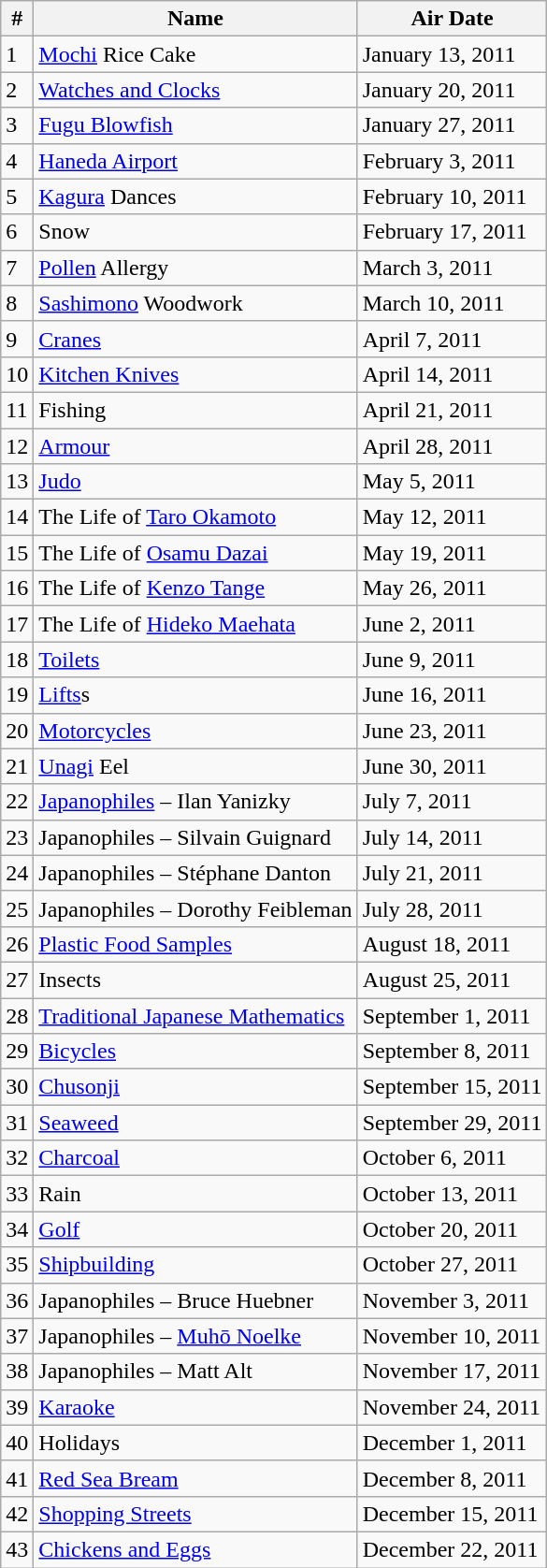<table class="wikitable sortable">
<tr>
<th>#</th>
<th>Name</th>
<th>Air Date</th>
</tr>
<tr>
<td>1</td>
<td><a href='#'>Mochi</a> Rice Cake</td>
<td>January 13, 2011</td>
</tr>
<tr>
<td>2</td>
<td><a href='#'>Watches and Clocks</a></td>
<td>January 20, 2011</td>
</tr>
<tr>
<td>3</td>
<td><a href='#'>Fugu Blowfish</a></td>
<td>January 27, 2011</td>
</tr>
<tr>
<td>4</td>
<td><a href='#'>Haneda Airport</a></td>
<td>February 3, 2011</td>
</tr>
<tr>
<td>5</td>
<td><a href='#'>Kagura</a> Dances</td>
<td>February 10, 2011</td>
</tr>
<tr>
<td>6</td>
<td>Snow</td>
<td>February 17, 2011</td>
</tr>
<tr>
<td>7</td>
<td><a href='#'>Pollen</a> Allergy</td>
<td>March 3, 2011</td>
</tr>
<tr>
<td>8</td>
<td><a href='#'>Sashimono</a> Woodwork</td>
<td>March 10, 2011</td>
</tr>
<tr>
<td>9</td>
<td><a href='#'>Cranes</a></td>
<td>April 7, 2011</td>
</tr>
<tr>
<td>10</td>
<td><a href='#'>Kitchen Knives</a></td>
<td>April 14, 2011</td>
</tr>
<tr>
<td>11</td>
<td>Fishing</td>
<td>April 21, 2011</td>
</tr>
<tr>
<td>12</td>
<td><a href='#'>Armour</a></td>
<td>April 28, 2011</td>
</tr>
<tr>
<td>13</td>
<td><a href='#'>Judo</a></td>
<td>May 5, 2011</td>
</tr>
<tr>
<td>14</td>
<td>The Life of <a href='#'>Taro Okamoto</a></td>
<td>May 12, 2011</td>
</tr>
<tr>
<td>15</td>
<td>The Life of <a href='#'>Osamu Dazai</a></td>
<td>May 19, 2011</td>
</tr>
<tr>
<td>16</td>
<td>The Life of <a href='#'>Kenzo Tange</a></td>
<td>May 26, 2011</td>
</tr>
<tr>
<td>17</td>
<td>The Life of <a href='#'>Hideko Maehata</a></td>
<td>June 2, 2011</td>
</tr>
<tr>
<td>18</td>
<td><a href='#'>Toilets</a></td>
<td>June 9, 2011</td>
</tr>
<tr>
<td>19</td>
<td><a href='#'>Lifts</a>s</td>
<td>June 16, 2011</td>
</tr>
<tr>
<td>20</td>
<td><a href='#'>Motorcycles</a></td>
<td>June 23, 2011</td>
</tr>
<tr>
<td>21</td>
<td><a href='#'>Unagi</a> Eel</td>
<td>June 30, 2011</td>
</tr>
<tr>
<td>22</td>
<td><a href='#'>Japanophiles</a> – Ilan Yanizky</td>
<td>July 7, 2011</td>
</tr>
<tr>
<td>23</td>
<td>Japanophiles – Silvain Guignard</td>
<td>July 14, 2011</td>
</tr>
<tr>
<td>24</td>
<td>Japanophiles – Stéphane Danton</td>
<td>July 21, 2011</td>
</tr>
<tr>
<td>25</td>
<td>Japanophiles – Dorothy Feibleman</td>
<td>July 28, 2011</td>
</tr>
<tr>
<td>26</td>
<td><a href='#'>Plastic Food Samples</a></td>
<td>August 18, 2011</td>
</tr>
<tr>
<td>27</td>
<td>Insects</td>
<td>August 25, 2011</td>
</tr>
<tr>
<td>28</td>
<td><a href='#'>Traditional Japanese Mathematics</a></td>
<td>September 1, 2011</td>
</tr>
<tr>
<td>29</td>
<td><a href='#'>Bicycles</a></td>
<td>September 8, 2011</td>
</tr>
<tr>
<td>30</td>
<td><a href='#'>Chusonji</a></td>
<td>September 15, 2011</td>
</tr>
<tr>
<td>31</td>
<td><a href='#'>Seaweed</a></td>
<td>September 29, 2011</td>
</tr>
<tr>
<td>32</td>
<td><a href='#'>Charcoal</a></td>
<td>October 6, 2011</td>
</tr>
<tr>
<td>33</td>
<td>Rain</td>
<td>October 13, 2011</td>
</tr>
<tr>
<td>34</td>
<td><a href='#'>Golf</a></td>
<td>October 20, 2011</td>
</tr>
<tr>
<td>35</td>
<td><a href='#'>Shipbuilding</a></td>
<td>October 27, 2011</td>
</tr>
<tr>
<td>36</td>
<td>Japanophiles – Bruce Huebner</td>
<td>November 3, 2011</td>
</tr>
<tr>
<td>37</td>
<td>Japanophiles – <a href='#'>Muhō Noelke</a></td>
<td>November 10, 2011</td>
</tr>
<tr>
<td>38</td>
<td>Japanophiles – Matt Alt</td>
<td>November 17, 2011</td>
</tr>
<tr>
<td>39</td>
<td><a href='#'>Karaoke</a></td>
<td>November 24, 2011</td>
</tr>
<tr>
<td>40</td>
<td>Holidays</td>
<td>December 1, 2011</td>
</tr>
<tr>
<td>41</td>
<td><a href='#'>Red Sea Bream</a></td>
<td>December 8, 2011</td>
</tr>
<tr>
<td>42</td>
<td><a href='#'>Shopping Streets</a></td>
<td>December 15, 2011</td>
</tr>
<tr>
<td>43</td>
<td><a href='#'>Chickens and Eggs</a></td>
<td>December 22, 2011</td>
</tr>
</table>
